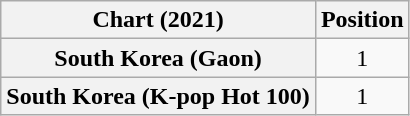<table class="wikitable plainrowheaders" style="text-align:center">
<tr>
<th scope="col">Chart (2021)</th>
<th scope="col">Position</th>
</tr>
<tr>
<th scope="row">South Korea (Gaon)</th>
<td>1</td>
</tr>
<tr>
<th scope="row">South Korea (K-pop Hot 100)</th>
<td>1</td>
</tr>
</table>
